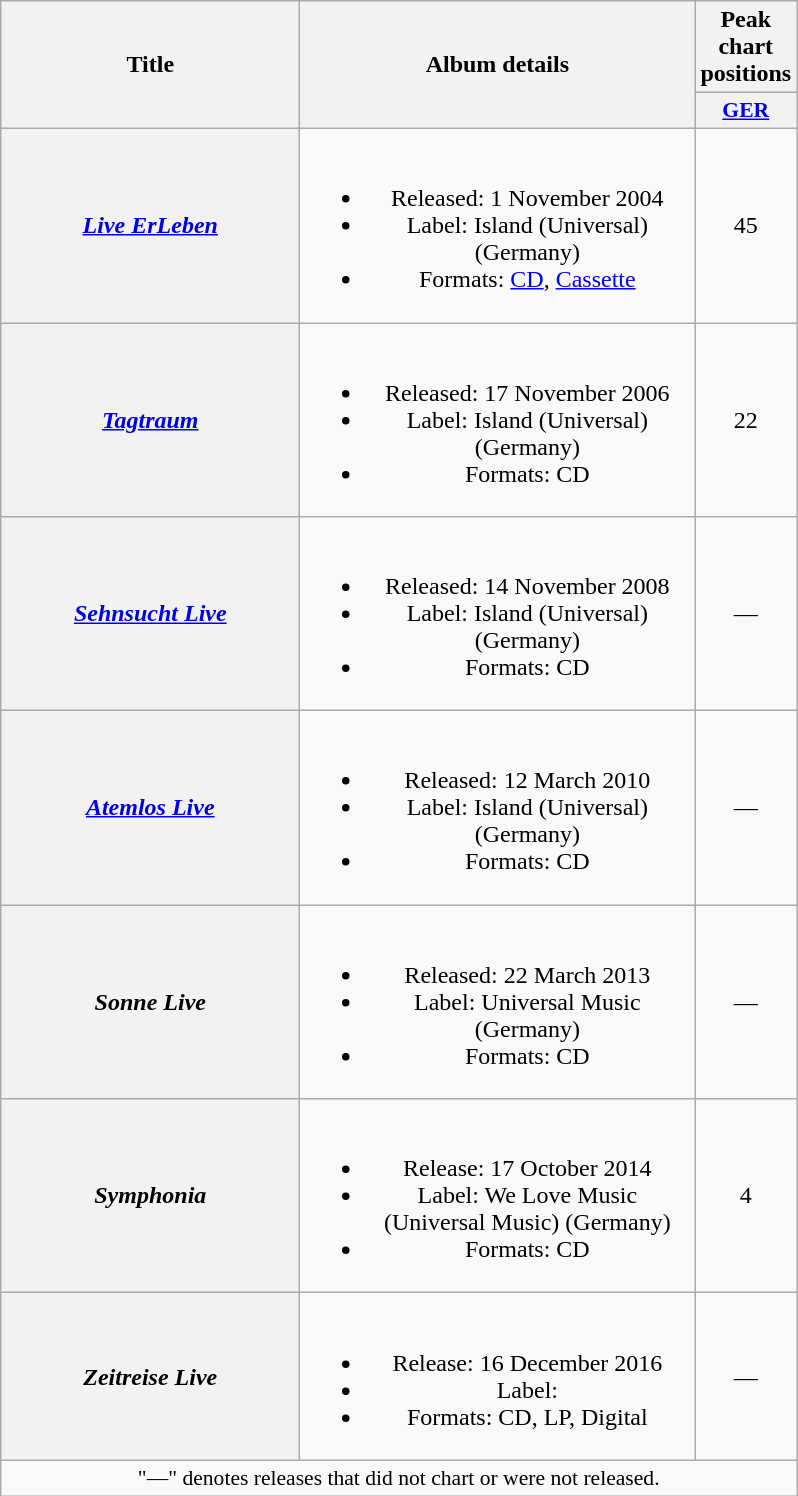<table class="wikitable plainrowheaders" style="text-align:center;">
<tr>
<th scope="col" rowspan="2" style="width:12em;">Title</th>
<th scope="col" rowspan="2" style="width:16em;">Album details</th>
<th scope="col" colspan="1">Peak chart positions</th>
</tr>
<tr>
<th scope="col" style="width:3em;font-size:90%;"><a href='#'>GER</a><br></th>
</tr>
<tr>
<th scope="row"><em><a href='#'>Live ErLeben</a></em></th>
<td><br><ul><li>Released: 1 November 2004</li><li>Label: Island (Universal) (Germany)</li><li>Formats: <a href='#'>CD</a>, <a href='#'>Cassette</a></li></ul></td>
<td>45</td>
</tr>
<tr>
<th scope="row"><em><a href='#'>Tagtraum</a></em></th>
<td><br><ul><li>Released: 17 November 2006</li><li>Label: Island (Universal) (Germany)</li><li>Formats: CD</li></ul></td>
<td>22</td>
</tr>
<tr>
<th scope="row"><em><a href='#'>Sehnsucht Live</a></em></th>
<td><br><ul><li>Released: 14 November 2008</li><li>Label: Island (Universal) (Germany)</li><li>Formats: CD</li></ul></td>
<td>—</td>
</tr>
<tr>
<th scope="row"><em><a href='#'>Atemlos Live</a></em></th>
<td><br><ul><li>Released: 12 March 2010</li><li>Label: Island (Universal) (Germany)</li><li>Formats: CD</li></ul></td>
<td>—</td>
</tr>
<tr>
<th scope="row"><em>Sonne Live</em></th>
<td><br><ul><li>Released: 22 March 2013</li><li>Label: Universal Music (Germany)</li><li>Formats: CD</li></ul></td>
<td>—</td>
</tr>
<tr>
<th scope="row"><em>Symphonia</em></th>
<td><br><ul><li>Release: 17 October 2014</li><li>Label: We Love Music (Universal Music) (Germany)</li><li>Formats: CD</li></ul></td>
<td>4</td>
</tr>
<tr>
<th scope="row"><em>Zeitreise Live</em></th>
<td><br><ul><li>Release: 16 December 2016</li><li>Label:</li><li>Formats: CD, LP, Digital</li></ul></td>
<td>—</td>
</tr>
<tr>
<td align="center" colspan="15" style="font-size:90%">"—" denotes releases that did not chart or were not released.</td>
</tr>
</table>
